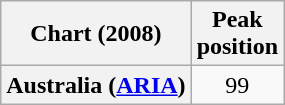<table class="wikitable plainrowheaders">
<tr>
<th>Chart (2008)</th>
<th>Peak<br>position</th>
</tr>
<tr>
<th scope="row">Australia (<a href='#'>ARIA</a>)</th>
<td style="text-align:center;">99</td>
</tr>
</table>
